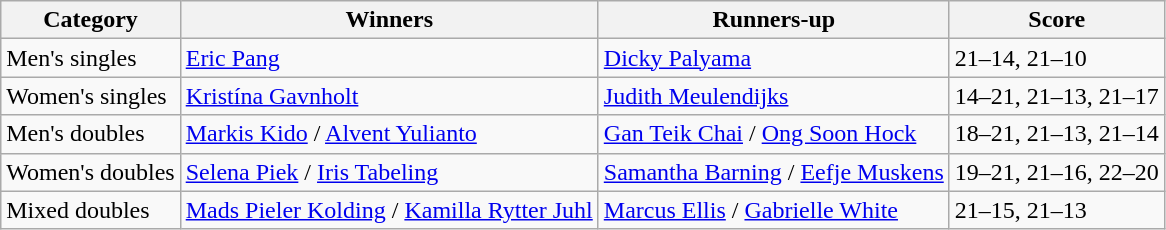<table class=wikitable style="white-space:nowrap;">
<tr>
<th>Category</th>
<th>Winners</th>
<th>Runners-up</th>
<th>Score</th>
</tr>
<tr>
<td>Men's singles</td>
<td> <a href='#'>Eric Pang</a></td>
<td> <a href='#'>Dicky Palyama</a></td>
<td>21–14, 21–10</td>
</tr>
<tr>
<td>Women's singles</td>
<td> <a href='#'>Kristína Gavnholt</a></td>
<td> <a href='#'>Judith Meulendijks</a></td>
<td>14–21, 21–13, 21–17</td>
</tr>
<tr>
<td>Men's doubles</td>
<td> <a href='#'>Markis Kido</a> / <a href='#'>Alvent Yulianto</a></td>
<td> <a href='#'>Gan Teik Chai</a> / <a href='#'>Ong Soon Hock</a></td>
<td>18–21, 21–13, 21–14</td>
</tr>
<tr>
<td>Women's doubles</td>
<td> <a href='#'>Selena Piek</a> / <a href='#'>Iris Tabeling</a></td>
<td> <a href='#'>Samantha Barning</a> / <a href='#'>Eefje Muskens</a></td>
<td>19–21, 21–16, 22–20</td>
</tr>
<tr>
<td>Mixed doubles</td>
<td> <a href='#'>Mads Pieler Kolding</a> / <a href='#'>Kamilla Rytter Juhl</a></td>
<td> <a href='#'>Marcus Ellis</a> / <a href='#'>Gabrielle White</a></td>
<td>21–15, 21–13</td>
</tr>
</table>
